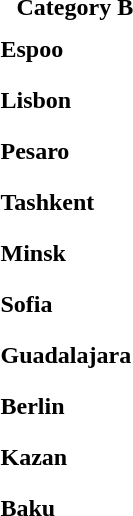<table>
<tr>
<td colspan="4" style="text-align:center;"><strong>Category B</strong></td>
</tr>
<tr>
<th scope=row style="text-align:left">Espoo</th>
<td style="height:30px;" font-size:95%"></td>
<td style="height:30px;" font-size:95%"></td>
<td style="height:30px;" font-size:95%"></td>
</tr>
<tr>
<th scope=row style="text-align:left">Lisbon</th>
<td style="height:30px;" font-size:95%"></td>
<td style="height:30px;" font-size:95%"></td>
<td style="height:30px;" font-size:95%"></td>
</tr>
<tr>
<th scope=row style="text-align:left">Pesaro</th>
<td style="height:30px;" font-size:95%"></td>
<td style="height:30px;" font-size:95%"></td>
<td style="height:30px;" font-size:95%"></td>
</tr>
<tr>
<th scope=row style="text-align:left">Tashkent</th>
<td style="height:30px;" font-size:95%"></td>
<td style="height:30px;" font-size:95%"></td>
<td style="height:30px;" font-size:95%"></td>
</tr>
<tr>
<th scope=row style="text-align:left">Minsk</th>
<td style="height:30px;" font-size:95%"></td>
<td style="height:30px;" font-size:95%"></td>
<td style="height:30px;" font-size:95%"></td>
</tr>
<tr>
<th scope=row style="text-align:left">Sofia</th>
<td style="height:30px;" font-size:95%"></td>
<td style="height:30px;" font-size:95%"></td>
<td style="height:30px;" font-size:95%"></td>
</tr>
<tr>
<th scope=row style="text-align:left">Guadalajara</th>
<td style="height:30px;" font-size:95%"></td>
<td style="height:30px;" font-size:95%"></td>
<td style="height:30px;" font-size:95%"></td>
</tr>
<tr>
<th scope=row style="text-align:left">Berlin</th>
<td style="height:30px;" font-size:95%"></td>
<td style="height:30px;" font-size:95%"></td>
<td style="height:30px;" font-size:95%"></td>
</tr>
<tr>
<th scope=row style="text-align:left">Kazan</th>
<td style="height:30px;" font-size:95%"></td>
<td style="height:30px;" font-size:95%"></td>
<td style="height:30px;" font-size:95%"></td>
</tr>
<tr>
<th scope=row style="text-align:left">Baku</th>
<td style="height:30px;" font-size:95%"></td>
<td style="height:30px;" font-size:95%"></td>
<td style="height:30px;" font-size:95%"></td>
</tr>
<tr>
</tr>
</table>
